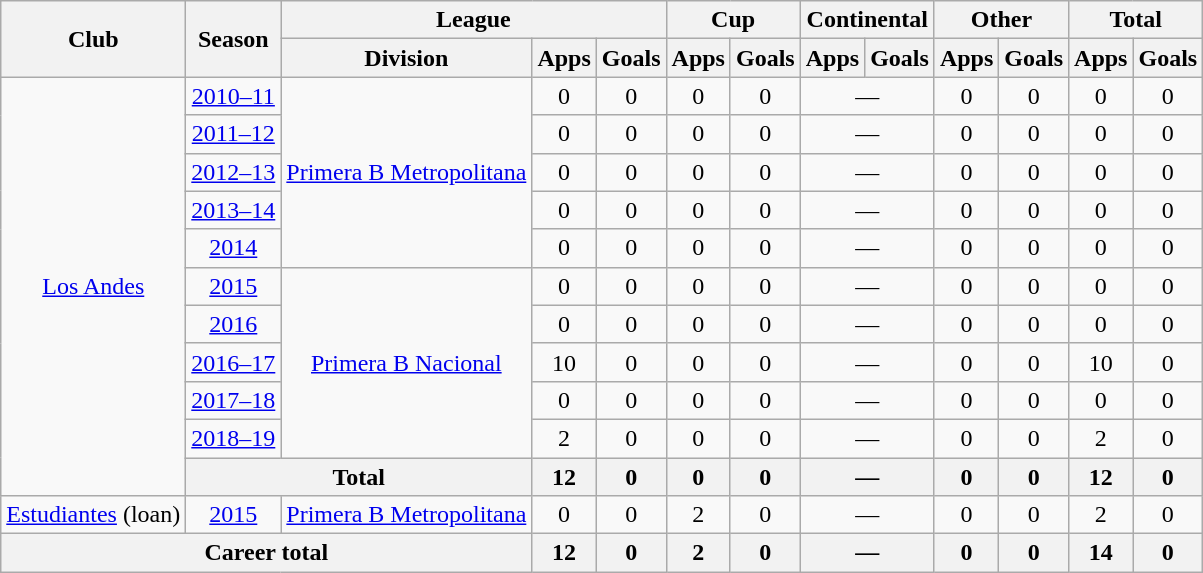<table class="wikitable" style="text-align:center">
<tr>
<th rowspan="2">Club</th>
<th rowspan="2">Season</th>
<th colspan="3">League</th>
<th colspan="2">Cup</th>
<th colspan="2">Continental</th>
<th colspan="2">Other</th>
<th colspan="2">Total</th>
</tr>
<tr>
<th>Division</th>
<th>Apps</th>
<th>Goals</th>
<th>Apps</th>
<th>Goals</th>
<th>Apps</th>
<th>Goals</th>
<th>Apps</th>
<th>Goals</th>
<th>Apps</th>
<th>Goals</th>
</tr>
<tr>
<td rowspan="11"><a href='#'>Los Andes</a></td>
<td><a href='#'>2010–11</a></td>
<td rowspan="5"><a href='#'>Primera B Metropolitana</a></td>
<td>0</td>
<td>0</td>
<td>0</td>
<td>0</td>
<td colspan="2">—</td>
<td>0</td>
<td>0</td>
<td>0</td>
<td>0</td>
</tr>
<tr>
<td><a href='#'>2011–12</a></td>
<td>0</td>
<td>0</td>
<td>0</td>
<td>0</td>
<td colspan="2">—</td>
<td>0</td>
<td>0</td>
<td>0</td>
<td>0</td>
</tr>
<tr>
<td><a href='#'>2012–13</a></td>
<td>0</td>
<td>0</td>
<td>0</td>
<td>0</td>
<td colspan="2">—</td>
<td>0</td>
<td>0</td>
<td>0</td>
<td>0</td>
</tr>
<tr>
<td><a href='#'>2013–14</a></td>
<td>0</td>
<td>0</td>
<td>0</td>
<td>0</td>
<td colspan="2">—</td>
<td>0</td>
<td>0</td>
<td>0</td>
<td>0</td>
</tr>
<tr>
<td><a href='#'>2014</a></td>
<td>0</td>
<td>0</td>
<td>0</td>
<td>0</td>
<td colspan="2">—</td>
<td>0</td>
<td>0</td>
<td>0</td>
<td>0</td>
</tr>
<tr>
<td><a href='#'>2015</a></td>
<td rowspan="5"><a href='#'>Primera B Nacional</a></td>
<td>0</td>
<td>0</td>
<td>0</td>
<td>0</td>
<td colspan="2">—</td>
<td>0</td>
<td>0</td>
<td>0</td>
<td>0</td>
</tr>
<tr>
<td><a href='#'>2016</a></td>
<td>0</td>
<td>0</td>
<td>0</td>
<td>0</td>
<td colspan="2">—</td>
<td>0</td>
<td>0</td>
<td>0</td>
<td>0</td>
</tr>
<tr>
<td><a href='#'>2016–17</a></td>
<td>10</td>
<td>0</td>
<td>0</td>
<td>0</td>
<td colspan="2">—</td>
<td>0</td>
<td>0</td>
<td>10</td>
<td>0</td>
</tr>
<tr>
<td><a href='#'>2017–18</a></td>
<td>0</td>
<td>0</td>
<td>0</td>
<td>0</td>
<td colspan="2">—</td>
<td>0</td>
<td>0</td>
<td>0</td>
<td>0</td>
</tr>
<tr>
<td><a href='#'>2018–19</a></td>
<td>2</td>
<td>0</td>
<td>0</td>
<td>0</td>
<td colspan="2">—</td>
<td>0</td>
<td>0</td>
<td>2</td>
<td>0</td>
</tr>
<tr>
<th colspan="2">Total</th>
<th>12</th>
<th>0</th>
<th>0</th>
<th>0</th>
<th colspan="2">—</th>
<th>0</th>
<th>0</th>
<th>12</th>
<th>0</th>
</tr>
<tr>
<td rowspan="1"><a href='#'>Estudiantes</a> (loan)</td>
<td><a href='#'>2015</a></td>
<td rowspan="1"><a href='#'>Primera B Metropolitana</a></td>
<td>0</td>
<td>0</td>
<td>2</td>
<td>0</td>
<td colspan="2">—</td>
<td>0</td>
<td>0</td>
<td>2</td>
<td>0</td>
</tr>
<tr>
<th colspan="3">Career total</th>
<th>12</th>
<th>0</th>
<th>2</th>
<th>0</th>
<th colspan="2">—</th>
<th>0</th>
<th>0</th>
<th>14</th>
<th>0</th>
</tr>
</table>
